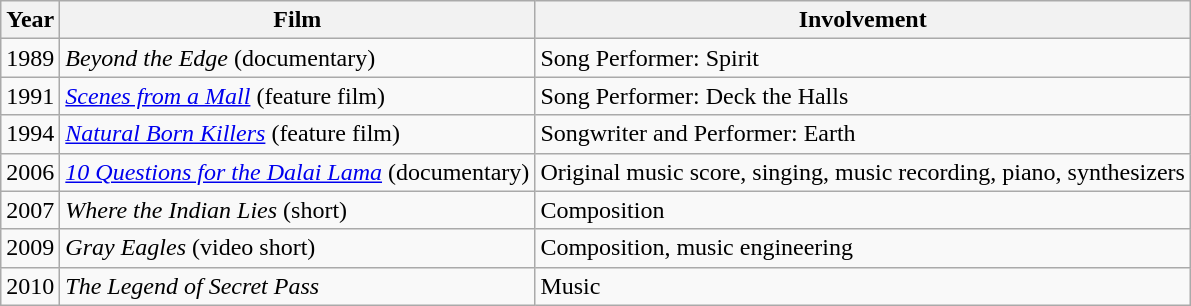<table class="wikitable">
<tr>
<th>Year</th>
<th>Film</th>
<th>Involvement</th>
</tr>
<tr>
<td>1989</td>
<td><em>Beyond the Edge</em> (documentary)</td>
<td>Song Performer: Spirit</td>
</tr>
<tr>
<td>1991</td>
<td><em><a href='#'>Scenes from a Mall</a></em> (feature film)</td>
<td>Song Performer: Deck the Halls</td>
</tr>
<tr>
<td>1994</td>
<td><em><a href='#'>Natural Born Killers</a></em> (feature film)</td>
<td>Songwriter and Performer: Earth</td>
</tr>
<tr>
<td>2006</td>
<td><em><a href='#'>10 Questions for the Dalai Lama</a></em> (documentary)</td>
<td>Original music score, singing, music recording, piano, synthesizers</td>
</tr>
<tr>
<td>2007</td>
<td><em>Where the Indian Lies</em> (short)</td>
<td>Composition</td>
</tr>
<tr>
<td>2009</td>
<td><em>Gray Eagles</em> (video short)</td>
<td>Composition, music engineering</td>
</tr>
<tr>
<td>2010</td>
<td><em>The Legend of Secret Pass</em></td>
<td>Music</td>
</tr>
</table>
